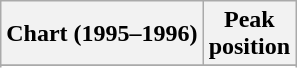<table class="wikitable">
<tr>
<th align="left">Chart (1995–1996)</th>
<th align="center">Peak<br>position</th>
</tr>
<tr>
</tr>
<tr>
</tr>
</table>
